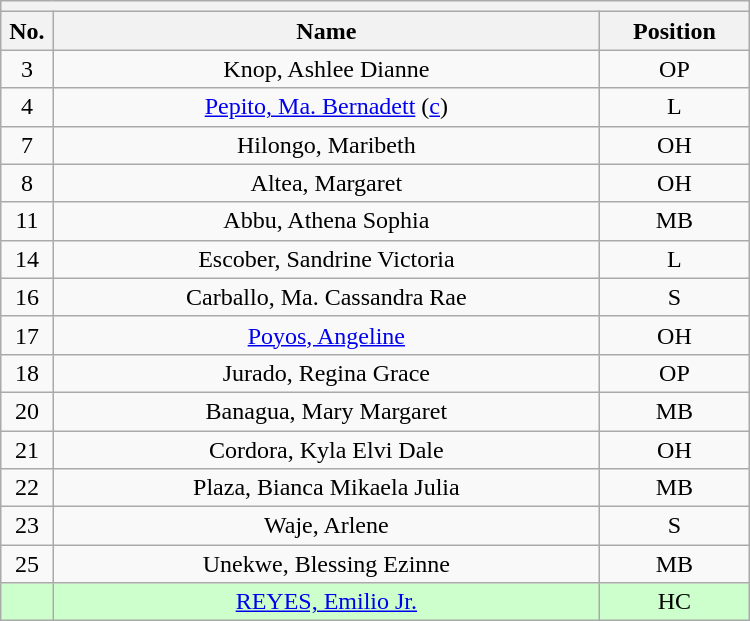<table class="wikitable mw-collapsible mw-collapsed" style="text-align:center; width:500px; border:none">
<tr>
<th style="text-align:center" colspan="3"></th>
</tr>
<tr>
<th style="width:7%">No.</th>
<th>Name</th>
<th style="width:20%">Position</th>
</tr>
<tr>
<td>3</td>
<td>Knop, Ashlee Dianne</td>
<td>OP</td>
</tr>
<tr>
<td>4</td>
<td><a href='#'>Pepito, Ma. Bernadett</a> (<a href='#'>c</a>)</td>
<td>L</td>
</tr>
<tr>
<td>7</td>
<td>Hilongo, Maribeth</td>
<td>OH</td>
</tr>
<tr>
<td>8</td>
<td>Altea, Margaret</td>
<td>OH</td>
</tr>
<tr>
<td>11</td>
<td>Abbu, Athena Sophia</td>
<td>MB</td>
</tr>
<tr>
<td>14</td>
<td>Escober, Sandrine Victoria</td>
<td>L</td>
</tr>
<tr>
<td>16</td>
<td>Carballo, Ma. Cassandra Rae</td>
<td>S</td>
</tr>
<tr>
<td>17</td>
<td><a href='#'>Poyos, Angeline</a></td>
<td>OH</td>
</tr>
<tr>
<td>18</td>
<td>Jurado, Regina Grace</td>
<td>OP</td>
</tr>
<tr>
<td>20</td>
<td>Banagua, Mary Margaret</td>
<td>MB</td>
</tr>
<tr>
<td>21</td>
<td>Cordora, Kyla Elvi Dale</td>
<td>OH</td>
</tr>
<tr>
<td>22</td>
<td>Plaza, Bianca Mikaela Julia</td>
<td>MB</td>
</tr>
<tr>
<td>23</td>
<td>Waje, Arlene</td>
<td>S</td>
</tr>
<tr>
<td>25</td>
<td>Unekwe, Blessing Ezinne</td>
<td>MB</td>
</tr>
<tr bgcolor=#CCFFCC>
<td></td>
<td><a href='#'>REYES, Emilio Jr.</a></td>
<td>HC</td>
</tr>
</table>
